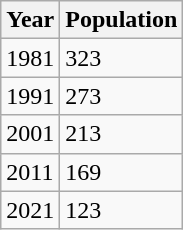<table class="wikitable">
<tr>
<th>Year</th>
<th>Population</th>
</tr>
<tr>
<td>1981</td>
<td>323</td>
</tr>
<tr>
<td>1991</td>
<td>273</td>
</tr>
<tr>
<td>2001</td>
<td>213</td>
</tr>
<tr>
<td>2011</td>
<td>169</td>
</tr>
<tr>
<td>2021</td>
<td>123</td>
</tr>
</table>
